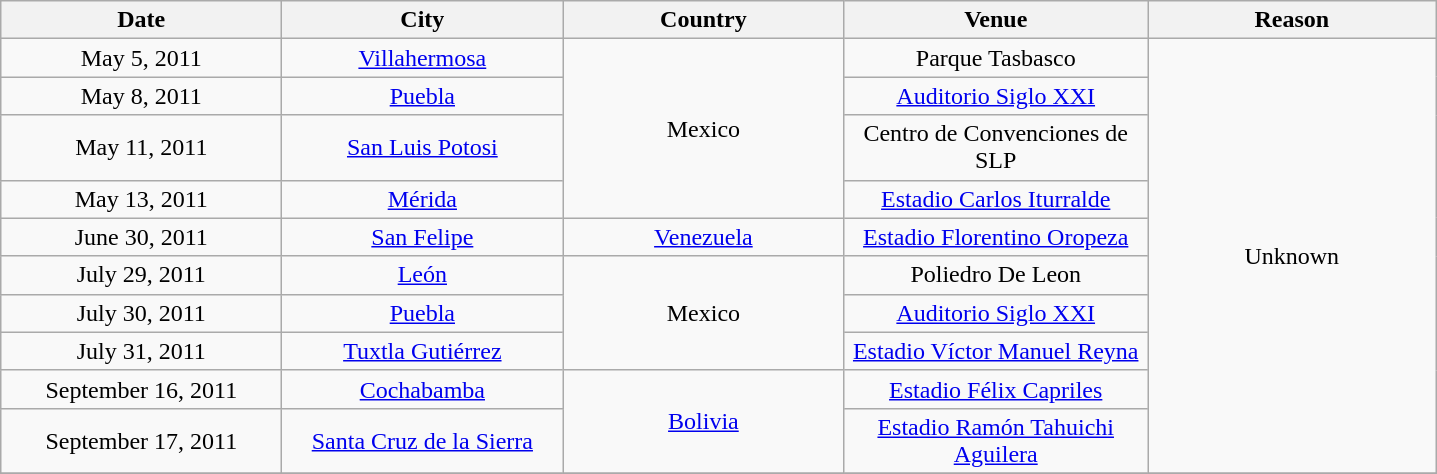<table class="wikitable plainrowheaders" style="text-align:center;">
<tr>
<th style="width:180px;">Date</th>
<th style="width:180px;">City</th>
<th style="width:180px;">Country</th>
<th style="width:195px;">Venue</th>
<th style="width:185px;">Reason</th>
</tr>
<tr>
<td>May 5, 2011</td>
<td><a href='#'>Villahermosa</a></td>
<td rowspan="4">Mexico</td>
<td>Parque Tasbasco</td>
<td rowspan="10z">Unknown</td>
</tr>
<tr>
<td>May 8, 2011</td>
<td><a href='#'>Puebla</a></td>
<td><a href='#'>Auditorio Siglo XXI</a></td>
</tr>
<tr>
<td>May 11, 2011</td>
<td><a href='#'>San Luis Potosi</a></td>
<td>Centro de Convenciones de SLP</td>
</tr>
<tr>
<td>May 13, 2011</td>
<td><a href='#'>Mérida</a></td>
<td><a href='#'>Estadio Carlos Iturralde</a></td>
</tr>
<tr>
<td>June 30, 2011</td>
<td><a href='#'>San Felipe</a></td>
<td><a href='#'>Venezuela</a></td>
<td><a href='#'>Estadio Florentino Oropeza</a></td>
</tr>
<tr>
<td>July 29, 2011</td>
<td><a href='#'>León</a></td>
<td rowspan="3">Mexico</td>
<td>Poliedro De Leon</td>
</tr>
<tr>
<td>July 30, 2011</td>
<td><a href='#'>Puebla</a></td>
<td><a href='#'>Auditorio Siglo XXI</a></td>
</tr>
<tr>
<td>July 31, 2011</td>
<td><a href='#'>Tuxtla Gutiérrez</a></td>
<td><a href='#'>Estadio Víctor Manuel Reyna</a></td>
</tr>
<tr>
<td>September 16, 2011</td>
<td><a href='#'>Cochabamba</a></td>
<td rowspan="2"><a href='#'>Bolivia</a></td>
<td><a href='#'>Estadio Félix Capriles</a></td>
</tr>
<tr>
<td>September 17, 2011</td>
<td><a href='#'>Santa Cruz de la Sierra</a></td>
<td><a href='#'>Estadio Ramón Tahuichi Aguilera</a></td>
</tr>
<tr>
</tr>
</table>
